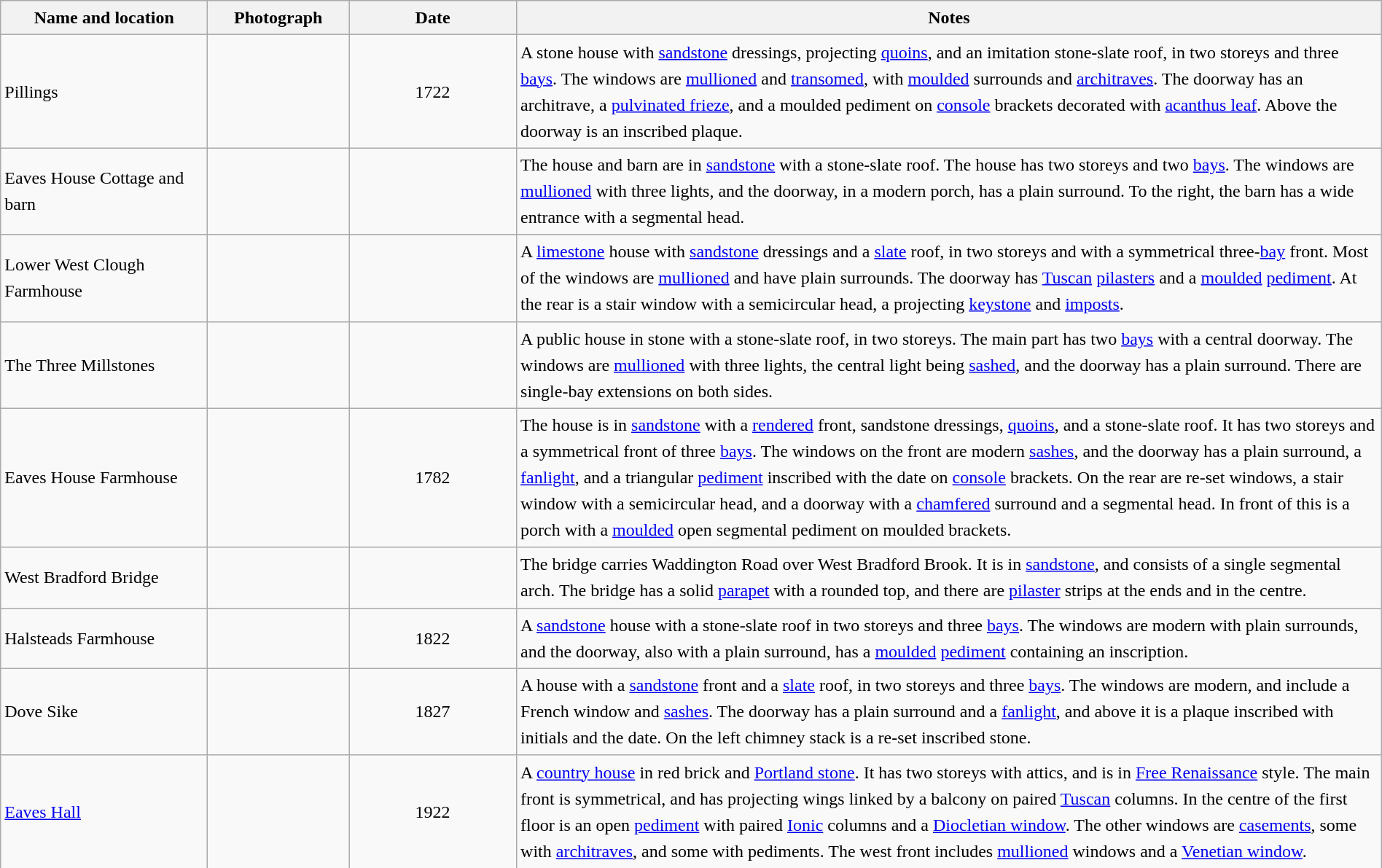<table class="wikitable sortable plainrowheaders" style="width:100%;border:0px;text-align:left;line-height:150%;">
<tr>
<th scope="col"  style="width:150px">Name and location</th>
<th scope="col"  style="width:100px" class="unsortable">Photograph</th>
<th scope="col"  style="width:120px">Date</th>
<th scope="col"  style="width:650px" class="unsortable">Notes</th>
</tr>
<tr>
<td>Pillings<br><small></small></td>
<td></td>
<td align="center">1722</td>
<td>A stone house with <a href='#'>sandstone</a> dressings, projecting <a href='#'>quoins</a>, and an imitation stone-slate roof, in two storeys and three <a href='#'>bays</a>.  The windows are <a href='#'>mullioned</a> and <a href='#'>transomed</a>, with <a href='#'>moulded</a> surrounds and <a href='#'>architraves</a>.  The doorway has an architrave, a <a href='#'>pulvinated frieze</a>, and a moulded pediment on <a href='#'>console</a> brackets decorated with <a href='#'>acanthus leaf</a>.  Above the doorway is an inscribed plaque.</td>
</tr>
<tr>
<td>Eaves House Cottage and barn<br><small></small></td>
<td></td>
<td align="center"></td>
<td>The house and barn are in <a href='#'>sandstone</a> with a stone-slate roof.  The house has two storeys and two <a href='#'>bays</a>.  The windows are <a href='#'>mullioned</a> with three lights, and the doorway, in a modern porch, has a plain surround.  To the right, the barn has a wide entrance with a segmental head.</td>
</tr>
<tr>
<td>Lower West Clough Farmhouse<br><small></small></td>
<td></td>
<td align="center"></td>
<td>A <a href='#'>limestone</a> house with <a href='#'>sandstone</a> dressings and a <a href='#'>slate</a> roof, in two storeys and with a symmetrical three-<a href='#'>bay</a> front.  Most of the windows are <a href='#'>mullioned</a> and have plain surrounds.  The doorway has <a href='#'>Tuscan</a> <a href='#'>pilasters</a> and a <a href='#'>moulded</a> <a href='#'>pediment</a>.  At the rear is a stair window with a semicircular head, a projecting <a href='#'>keystone</a> and <a href='#'>imposts</a>.</td>
</tr>
<tr>
<td>The Three Millstones<br><small></small></td>
<td></td>
<td align="center"></td>
<td>A public house in stone with a stone-slate roof, in two storeys.  The main part has two <a href='#'>bays</a> with a central doorway.  The windows are <a href='#'>mullioned</a> with three lights, the central light being <a href='#'>sashed</a>, and the doorway has a plain surround.  There are single-bay extensions on both sides.</td>
</tr>
<tr>
<td>Eaves House Farmhouse<br><small></small></td>
<td></td>
<td align="center">1782</td>
<td>The house is in <a href='#'>sandstone</a> with a <a href='#'>rendered</a> front, sandstone dressings, <a href='#'>quoins</a>, and a stone-slate roof.  It has two storeys and a symmetrical front of three <a href='#'>bays</a>.  The windows on the front are modern <a href='#'>sashes</a>, and the doorway has a plain surround, a <a href='#'>fanlight</a>, and a triangular <a href='#'>pediment</a> inscribed with the date on <a href='#'>console</a> brackets.  On the rear are re-set windows, a stair window with a semicircular head, and a doorway with a <a href='#'>chamfered</a> surround and a segmental head.  In front of this is a porch with a <a href='#'>moulded</a> open segmental pediment on moulded brackets.</td>
</tr>
<tr>
<td>West Bradford Bridge<br><small></small></td>
<td></td>
<td align="center"></td>
<td>The bridge carries Waddington Road over West Bradford Brook.  It is in <a href='#'>sandstone</a>, and consists of a single segmental arch.  The bridge has a solid <a href='#'>parapet</a> with a rounded top, and there are <a href='#'>pilaster</a> strips at the ends and in the centre.</td>
</tr>
<tr>
<td>Halsteads Farmhouse<br><small></small></td>
<td></td>
<td align="center">1822</td>
<td>A <a href='#'>sandstone</a> house with a stone-slate roof in two storeys and three <a href='#'>bays</a>.  The windows are modern with plain surrounds, and the doorway, also with a plain surround, has a <a href='#'>moulded</a> <a href='#'>pediment</a> containing an inscription.</td>
</tr>
<tr>
<td>Dove Sike<br><small></small></td>
<td></td>
<td align="center">1827</td>
<td>A house with a <a href='#'>sandstone</a> front and a <a href='#'>slate</a> roof, in two storeys and three <a href='#'>bays</a>.  The windows are modern, and include a French window and <a href='#'>sashes</a>.  The doorway has a plain surround and a <a href='#'>fanlight</a>, and above it is a plaque inscribed with initials and the date.  On the left chimney stack is a re-set inscribed stone.</td>
</tr>
<tr>
<td><a href='#'>Eaves Hall</a><br><small></small></td>
<td></td>
<td align="center">1922</td>
<td>A <a href='#'>country house</a> in red brick and <a href='#'>Portland stone</a>.  It has two storeys with attics, and is in <a href='#'>Free Renaissance</a> style.  The main front is symmetrical, and has projecting wings linked by a balcony on paired <a href='#'>Tuscan</a> columns.  In the centre of the first floor is an open <a href='#'>pediment</a> with paired <a href='#'>Ionic</a> columns and a <a href='#'>Diocletian window</a>.  The other windows are <a href='#'>casements</a>, some with <a href='#'>architraves</a>, and some with pediments.  The west front includes <a href='#'>mullioned</a> windows and a <a href='#'>Venetian window</a>.</td>
</tr>
<tr>
</tr>
</table>
